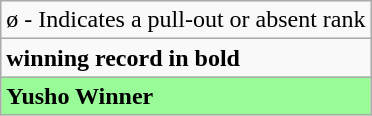<table class="wikitable">
<tr>
<td>ø - Indicates a pull-out or absent rank</td>
</tr>
<tr>
<td><strong>winning record in bold</strong></td>
</tr>
<tr>
<td style="background: PaleGreen;"><strong>Yusho Winner</strong></td>
</tr>
</table>
